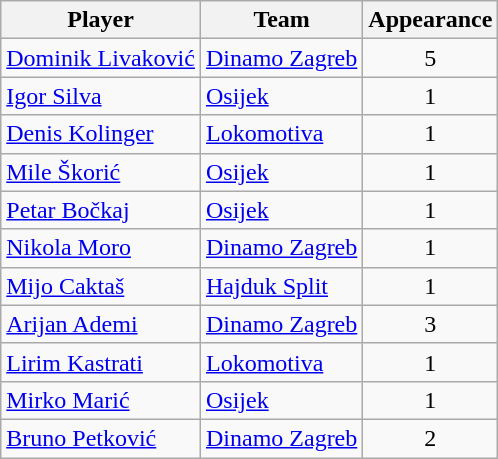<table class="wikitable">
<tr>
<th>Player</th>
<th>Team</th>
<th>Appearance</th>
</tr>
<tr>
<td> <a href='#'>Dominik Livaković</a></td>
<td><a href='#'>Dinamo Zagreb</a></td>
<td style="text-align:center;">5</td>
</tr>
<tr>
<td> <a href='#'>Igor Silva</a></td>
<td><a href='#'>Osijek</a></td>
<td style="text-align:center;">1</td>
</tr>
<tr>
<td> <a href='#'>Denis Kolinger</a></td>
<td><a href='#'>Lokomotiva</a></td>
<td style="text-align:center;">1</td>
</tr>
<tr>
<td> <a href='#'>Mile Škorić</a></td>
<td><a href='#'>Osijek</a></td>
<td style="text-align:center;">1</td>
</tr>
<tr>
<td> <a href='#'>Petar Bočkaj</a></td>
<td><a href='#'>Osijek</a></td>
<td style="text-align:center;">1</td>
</tr>
<tr>
<td> <a href='#'>Nikola Moro</a></td>
<td><a href='#'>Dinamo Zagreb</a></td>
<td style="text-align:center;">1</td>
</tr>
<tr>
<td> <a href='#'>Mijo Caktaš</a></td>
<td><a href='#'>Hajduk Split</a></td>
<td style="text-align:center;">1</td>
</tr>
<tr>
<td> <a href='#'>Arijan Ademi</a></td>
<td><a href='#'>Dinamo Zagreb</a></td>
<td style="text-align:center;">3</td>
</tr>
<tr>
<td> <a href='#'>Lirim Kastrati</a></td>
<td><a href='#'>Lokomotiva</a></td>
<td style="text-align:center;">1</td>
</tr>
<tr>
<td> <a href='#'>Mirko Marić</a></td>
<td><a href='#'>Osijek</a></td>
<td style="text-align:center;">1</td>
</tr>
<tr>
<td> <a href='#'>Bruno Petković</a></td>
<td><a href='#'>Dinamo Zagreb</a></td>
<td style="text-align:center;">2</td>
</tr>
</table>
